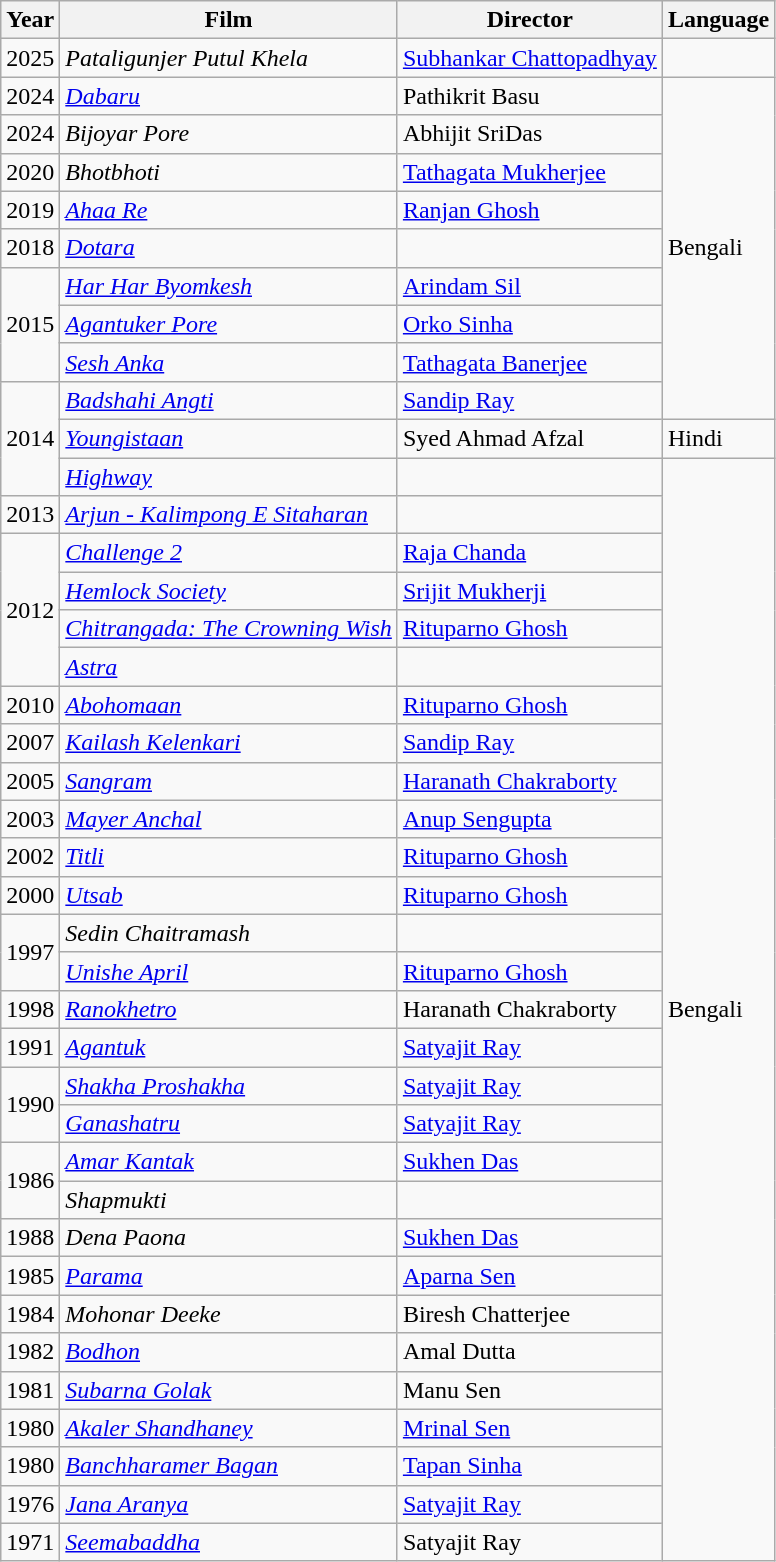<table class="wikitable">
<tr>
<th>Year</th>
<th>Film</th>
<th>Director</th>
<th>Language</th>
</tr>
<tr>
<td>2025</td>
<td><em>Pataligunjer Putul Khela</em></td>
<td><a href='#'>Subhankar Chattopadhyay</a></td>
</tr>
<tr>
<td>2024</td>
<td><em><a href='#'>Dabaru</a></em></td>
<td>Pathikrit Basu</td>
<td rowspan = "9">Bengali</td>
</tr>
<tr>
<td>2024</td>
<td><em>Bijoyar Pore</em></td>
<td>Abhijit SriDas</td>
</tr>
<tr>
<td>2020</td>
<td><em>Bhotbhoti</em></td>
<td><a href='#'>Tathagata Mukherjee</a></td>
</tr>
<tr>
<td>2019</td>
<td><em><a href='#'>Ahaa Re</a></em></td>
<td><a href='#'>Ranjan Ghosh</a></td>
</tr>
<tr>
<td>2018</td>
<td><em><a href='#'>Dotara</a></em></td>
<td></td>
</tr>
<tr>
<td rowspan = "3">2015</td>
<td><em><a href='#'>Har Har Byomkesh</a></em></td>
<td><a href='#'>Arindam Sil</a></td>
</tr>
<tr>
<td><em><a href='#'>Agantuker Pore</a></em></td>
<td><a href='#'>Orko Sinha</a></td>
</tr>
<tr>
<td><em><a href='#'>Sesh Anka</a></em></td>
<td><a href='#'>Tathagata Banerjee</a></td>
</tr>
<tr>
<td rowspan = "3">2014</td>
<td><em><a href='#'>Badshahi Angti</a></em></td>
<td><a href='#'>Sandip Ray</a></td>
</tr>
<tr>
<td><em><a href='#'>Youngistaan</a></em></td>
<td>Syed Ahmad Afzal</td>
<td>Hindi</td>
</tr>
<tr>
<td><em><a href='#'>Highway</a></em></td>
<td></td>
<td rowspan = "29">Bengali</td>
</tr>
<tr>
<td>2013</td>
<td><em><a href='#'>Arjun - Kalimpong E Sitaharan</a></em></td>
<td></td>
</tr>
<tr>
<td rowspan = "4">2012</td>
<td><em><a href='#'>Challenge 2</a></em></td>
<td><a href='#'>Raja Chanda</a></td>
</tr>
<tr>
<td><em><a href='#'>Hemlock Society</a></em></td>
<td><a href='#'>Srijit Mukherji</a></td>
</tr>
<tr>
<td><em><a href='#'>Chitrangada: The Crowning Wish</a></em></td>
<td><a href='#'>Rituparno Ghosh</a></td>
</tr>
<tr>
<td><em><a href='#'>Astra</a></em></td>
<td></td>
</tr>
<tr>
<td>2010</td>
<td><em><a href='#'>Abohomaan</a></em></td>
<td><a href='#'>Rituparno Ghosh</a></td>
</tr>
<tr>
<td>2007</td>
<td><em><a href='#'>Kailash Kelenkari</a></em></td>
<td><a href='#'>Sandip Ray</a></td>
</tr>
<tr>
<td>2005</td>
<td><em><a href='#'>Sangram</a></em></td>
<td><a href='#'>Haranath Chakraborty</a></td>
</tr>
<tr>
<td>2003</td>
<td><em><a href='#'>Mayer Anchal</a></em></td>
<td><a href='#'>Anup Sengupta</a></td>
</tr>
<tr>
<td>2002</td>
<td><em><a href='#'>Titli</a></em></td>
<td><a href='#'>Rituparno Ghosh</a></td>
</tr>
<tr>
<td>2000</td>
<td><em><a href='#'>Utsab</a></em></td>
<td><a href='#'>Rituparno Ghosh</a></td>
</tr>
<tr>
<td rowspan = "2">1997</td>
<td><em>Sedin Chaitramash</em></td>
<td></td>
</tr>
<tr>
<td><em><a href='#'>Unishe April</a></em></td>
<td><a href='#'>Rituparno Ghosh</a></td>
</tr>
<tr>
<td>1998</td>
<td><em><a href='#'>Ranokhetro</a></em></td>
<td>Haranath Chakraborty</td>
</tr>
<tr>
<td>1991</td>
<td><em><a href='#'>Agantuk</a></em></td>
<td><a href='#'>Satyajit Ray</a></td>
</tr>
<tr>
<td rowspan = "2">1990</td>
<td><em><a href='#'>Shakha Proshakha</a></em></td>
<td><a href='#'>Satyajit Ray</a></td>
</tr>
<tr>
<td><em><a href='#'>Ganashatru</a></em></td>
<td><a href='#'>Satyajit Ray</a></td>
</tr>
<tr>
<td rowspan = "2">1986</td>
<td><em><a href='#'>Amar Kantak</a></em></td>
<td><a href='#'>Sukhen Das</a></td>
</tr>
<tr>
<td><em>Shapmukti</em></td>
<td></td>
</tr>
<tr>
<td>1988</td>
<td><em>Dena Paona</em></td>
<td><a href='#'>Sukhen Das</a></td>
</tr>
<tr>
<td>1985</td>
<td><em><a href='#'>Parama</a></em></td>
<td><a href='#'>Aparna Sen</a></td>
</tr>
<tr>
<td>1984</td>
<td><em>Mohonar Deeke</em></td>
<td>Biresh Chatterjee</td>
</tr>
<tr>
<td>1982</td>
<td><em><a href='#'>Bodhon</a></em></td>
<td>Amal Dutta</td>
</tr>
<tr>
<td>1981</td>
<td><em><a href='#'>Subarna Golak</a></em></td>
<td>Manu Sen</td>
</tr>
<tr>
<td>1980</td>
<td><em><a href='#'>Akaler Shandhaney</a></em></td>
<td><a href='#'>Mrinal Sen</a></td>
</tr>
<tr>
<td>1980</td>
<td><em><a href='#'>Banchharamer Bagan</a></em></td>
<td><a href='#'>Tapan Sinha</a></td>
</tr>
<tr>
<td>1976</td>
<td><em><a href='#'>Jana Aranya</a></em></td>
<td><a href='#'>Satyajit Ray</a></td>
</tr>
<tr>
<td>1971</td>
<td><em><a href='#'>Seemabaddha</a></em></td>
<td>Satyajit Ray</td>
</tr>
</table>
